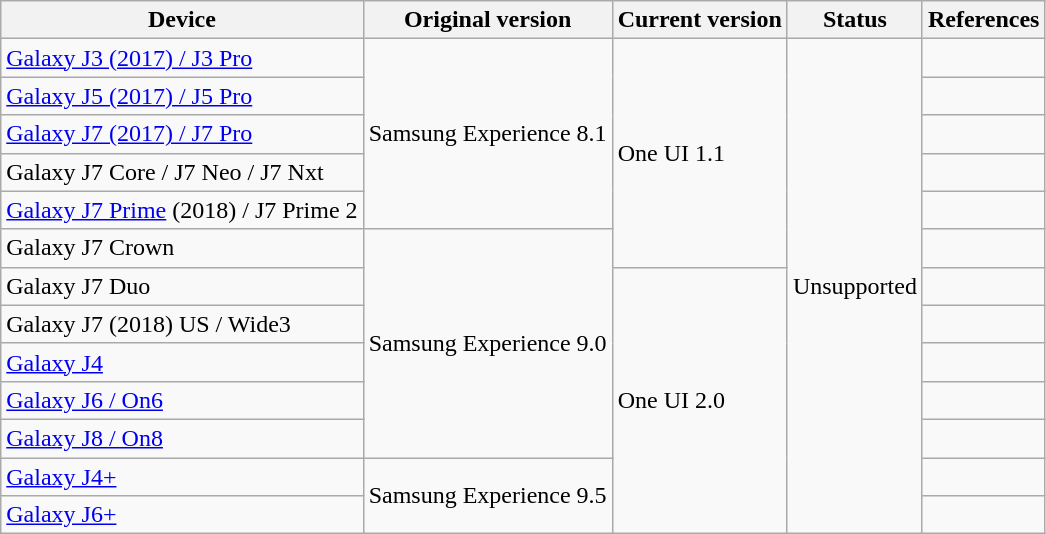<table class="wikitable">
<tr>
<th>Device</th>
<th>Original version</th>
<th>Current version</th>
<th>Status</th>
<th>References</th>
</tr>
<tr>
<td><a href='#'>Galaxy J3 (2017) / J3 Pro</a></td>
<td rowspan="5">Samsung Experience 8.1</td>
<td rowspan="6">One UI 1.1</td>
<td rowspan="13">Unsupported</td>
<td></td>
</tr>
<tr>
<td><a href='#'>Galaxy J5 (2017) / J5 Pro</a></td>
<td></td>
</tr>
<tr>
<td><a href='#'>Galaxy J7 (2017) / J7 Pro</a></td>
<td></td>
</tr>
<tr>
<td>Galaxy J7 Core / J7 Neo / J7 Nxt</td>
<td></td>
</tr>
<tr>
<td><a href='#'>Galaxy J7 Prime</a> (2018) / J7 Prime 2</td>
<td></td>
</tr>
<tr>
<td>Galaxy J7 Crown</td>
<td rowspan="6">Samsung Experience 9.0</td>
<td></td>
</tr>
<tr>
<td>Galaxy J7 Duo</td>
<td rowspan="7">One UI 2.0</td>
<td></td>
</tr>
<tr>
<td>Galaxy J7 (2018) US / Wide3</td>
<td></td>
</tr>
<tr Gear S s>
<td><a href='#'>Galaxy J4</a></td>
<td></td>
</tr>
<tr>
<td><a href='#'>Galaxy J6 / On6</a></td>
<td></td>
</tr>
<tr>
<td><a href='#'>Galaxy J8 / On8</a></td>
<td></td>
</tr>
<tr>
<td><a href='#'>Galaxy J4+</a></td>
<td rowspan="2">Samsung Experience 9.5</td>
<td></td>
</tr>
<tr>
<td><a href='#'>Galaxy J6+</a></td>
<td></td>
</tr>
</table>
